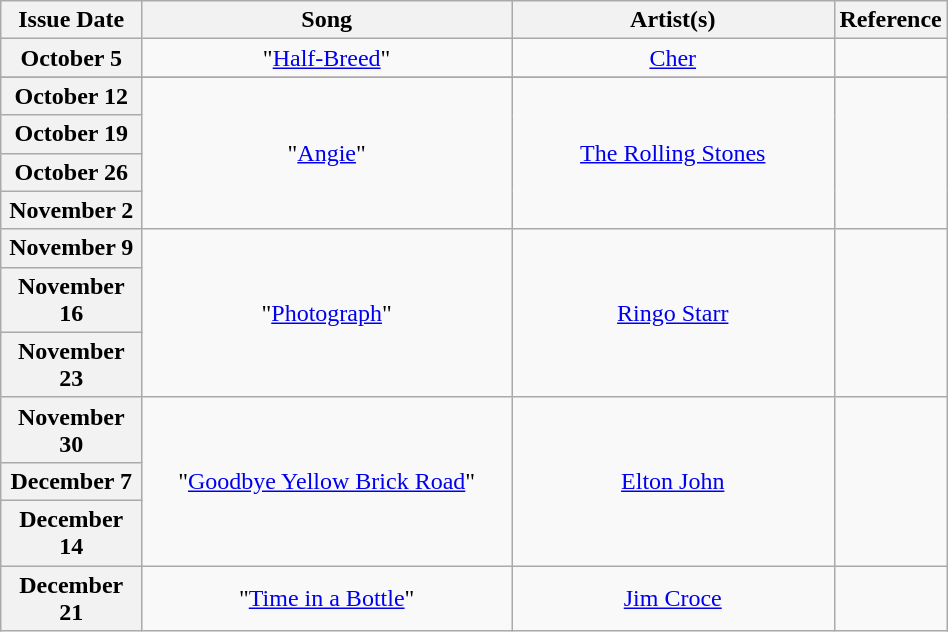<table class="wikitable plainrowheaders" style="text-align: center" width="50%">
<tr>
<th width=15%>Issue Date</th>
<th width=40%>Song</th>
<th width=35%>Artist(s)</th>
<th width=10%>Reference</th>
</tr>
<tr>
<th scope="row">October 5</th>
<td rowspan="1">"<a href='#'>Half-Breed</a>"</td>
<td rowspan="1"><a href='#'>Cher</a></td>
<td rowspan="1"></td>
</tr>
<tr>
</tr>
<tr>
<th scope="row">October 12</th>
<td rowspan="4">"<a href='#'>Angie</a>"</td>
<td rowspan="4"><a href='#'>The Rolling Stones</a></td>
<td rowspan="4"></td>
</tr>
<tr>
<th scope="row">October 19</th>
</tr>
<tr>
<th scope="row">October 26</th>
</tr>
<tr>
<th scope="row">November 2</th>
</tr>
<tr>
<th scope="row">November 9</th>
<td rowspan="3">"<a href='#'>Photograph</a>"</td>
<td rowspan="3"><a href='#'>Ringo Starr</a></td>
<td rowspan="3"></td>
</tr>
<tr>
<th scope="row">November 16</th>
</tr>
<tr>
<th scope="row">November 23</th>
</tr>
<tr>
<th scope="row">November 30</th>
<td rowspan="3">"<a href='#'>Goodbye Yellow Brick Road</a>"</td>
<td rowspan="3"><a href='#'>Elton John</a></td>
<td rowspan="3"></td>
</tr>
<tr>
<th scope="row">December 7</th>
</tr>
<tr>
<th scope="row">December 14</th>
</tr>
<tr>
<th scope="row">December 21</th>
<td>"<a href='#'>Time in a Bottle</a>"</td>
<td><a href='#'>Jim Croce</a></td>
<td></td>
</tr>
</table>
